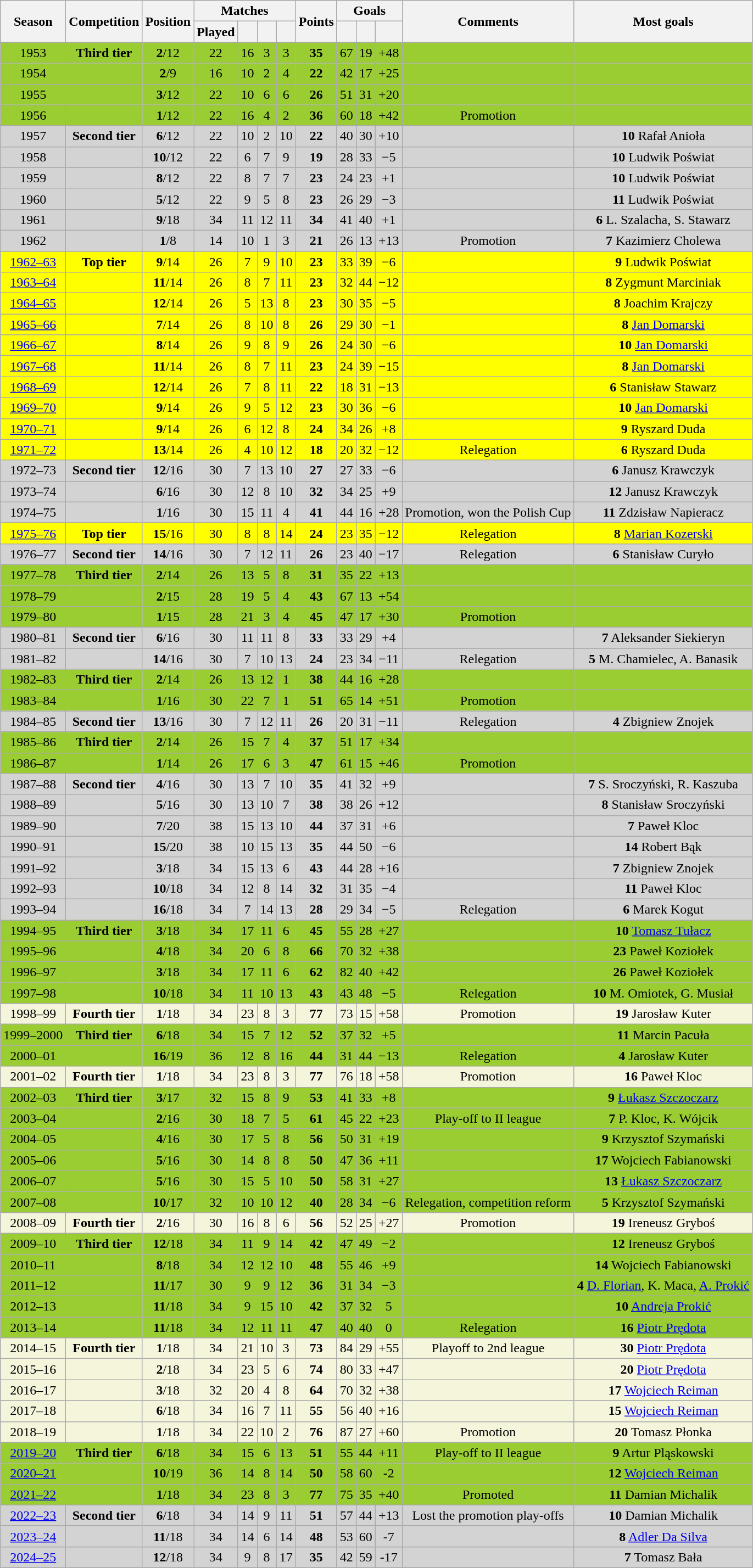<table class="wikitable">
<tr>
<th rowspan=2>Season</th>
<th rowspan=2>Competition</th>
<th rowspan=2>Position</th>
<th colspan=4>Matches</th>
<th rowspan=2>Points</th>
<th colspan=3>Goals</th>
<th rowspan=2>Comments</th>
<th rowspan=2>Most goals</th>
</tr>
<tr align=center>
<th>Played</th>
<th></th>
<th></th>
<th></th>
<th></th>
<th></th>
<th></th>
</tr>
<tr style="background:#9ACD32;" align=center>
<td>1953</td>
<td><strong>Third tier</strong></td>
<td><strong>2</strong>/12</td>
<td>22</td>
<td>16</td>
<td>3</td>
<td>3</td>
<td><strong>35</strong></td>
<td>67</td>
<td>19</td>
<td>+48</td>
<td></td>
<td><strong></strong></td>
</tr>
<tr style="background:#9ACD32;" align=center>
<td>1954</td>
<td></td>
<td><strong>2</strong>/9</td>
<td>16</td>
<td>10</td>
<td>2</td>
<td>4</td>
<td><strong>22</strong></td>
<td>42</td>
<td>17</td>
<td>+25</td>
<td></td>
<td><strong></strong></td>
</tr>
<tr style="background:#9ACD32;" align=center>
<td>1955</td>
<td></td>
<td><strong>3</strong>/12</td>
<td>22</td>
<td>10</td>
<td>6</td>
<td>6</td>
<td><strong>26</strong></td>
<td>51</td>
<td>31</td>
<td>+20</td>
<td></td>
<td><strong></strong></td>
</tr>
<tr style="background:#9ACD32;" align=center>
<td>1956</td>
<td></td>
<td><strong>1</strong>/12</td>
<td>22</td>
<td>16</td>
<td>4</td>
<td>2</td>
<td><strong>36</strong></td>
<td>60</td>
<td>18</td>
<td>+42</td>
<td>Promotion</td>
<td><strong></strong></td>
</tr>
<tr style="background:#D3D3D3;" align=center>
<td>1957</td>
<td><strong>Second tier</strong></td>
<td><strong>6</strong>/12</td>
<td>22</td>
<td>10</td>
<td>2</td>
<td>10</td>
<td><strong>22</strong></td>
<td>40</td>
<td>30</td>
<td>+10</td>
<td></td>
<td><strong>10</strong> Rafał Anioła</td>
</tr>
<tr style="background:#D3D3D3;" align=center>
<td>1958</td>
<td></td>
<td><strong>10</strong>/12</td>
<td>22</td>
<td>6</td>
<td>7</td>
<td>9</td>
<td><strong>19</strong></td>
<td>28</td>
<td>33</td>
<td>−5</td>
<td></td>
<td><strong>10</strong> Ludwik Poświat</td>
</tr>
<tr style="background:#D3D3D3;" align=center>
<td>1959</td>
<td></td>
<td><strong>8</strong>/12</td>
<td>22</td>
<td>8</td>
<td>7</td>
<td>7</td>
<td><strong>23</strong></td>
<td>24</td>
<td>23</td>
<td>+1</td>
<td></td>
<td><strong>10</strong> Ludwik Poświat</td>
</tr>
<tr style="background:#D3D3D3;" align=center>
<td>1960</td>
<td></td>
<td><strong>5</strong>/12</td>
<td>22</td>
<td>9</td>
<td>5</td>
<td>8</td>
<td><strong>23</strong></td>
<td>26</td>
<td>29</td>
<td>−3</td>
<td></td>
<td><strong>11</strong> Ludwik Poświat</td>
</tr>
<tr style="background:#D3D3D3;" align=center>
<td>1961</td>
<td></td>
<td><strong>9</strong>/18</td>
<td>34</td>
<td>11</td>
<td>12</td>
<td>11</td>
<td><strong>34</strong></td>
<td>41</td>
<td>40</td>
<td>+1</td>
<td></td>
<td><strong>6</strong>  L. Szalacha, S. Stawarz</td>
</tr>
<tr style="background:#D3D3D3;" align=center>
<td>1962</td>
<td></td>
<td><strong>1</strong>/8</td>
<td>14</td>
<td>10</td>
<td>1</td>
<td>3</td>
<td><strong>21</strong></td>
<td>26</td>
<td>13</td>
<td>+13</td>
<td>Promotion</td>
<td><strong>7</strong>  Kazimierz Cholewa</td>
</tr>
<tr style="background:#FFFF00;" align=center>
<td><a href='#'>1962–63</a></td>
<td><strong>Top tier</strong></td>
<td><strong>9</strong>/14</td>
<td>26</td>
<td>7</td>
<td>9</td>
<td>10</td>
<td><strong>23</strong></td>
<td>33</td>
<td>39</td>
<td>−6</td>
<td></td>
<td><strong>9</strong> Ludwik Poświat</td>
</tr>
<tr style="background:#FFFF00;" align=center>
<td><a href='#'>1963–64</a></td>
<td></td>
<td><strong>11</strong>/14</td>
<td>26</td>
<td>8</td>
<td>7</td>
<td>11</td>
<td><strong>23</strong></td>
<td>32</td>
<td>44</td>
<td>−12</td>
<td></td>
<td><strong>8</strong> Zygmunt Marciniak</td>
</tr>
<tr style="background:#FFFF00;" align=center>
<td><a href='#'>1964–65</a></td>
<td></td>
<td><strong>12</strong>/14</td>
<td>26</td>
<td>5</td>
<td>13</td>
<td>8</td>
<td><strong>23</strong></td>
<td>30</td>
<td>35</td>
<td>−5</td>
<td></td>
<td><strong>8</strong> Joachim Krajczy</td>
</tr>
<tr style="background:#FFFF00;" align=center>
<td><a href='#'>1965–66</a></td>
<td></td>
<td><strong>7</strong>/14</td>
<td>26</td>
<td>8</td>
<td>10</td>
<td>8</td>
<td><strong>26</strong></td>
<td>29</td>
<td>30</td>
<td>−1</td>
<td></td>
<td><strong>8</strong>  <a href='#'>Jan Domarski</a></td>
</tr>
<tr style="background:#FFFF00;" align=center>
<td><a href='#'>1966–67</a></td>
<td></td>
<td><strong>8</strong>/14</td>
<td>26</td>
<td>9</td>
<td>8</td>
<td>9</td>
<td><strong>26</strong></td>
<td>24</td>
<td>30</td>
<td>−6</td>
<td></td>
<td><strong>10</strong>  <a href='#'>Jan Domarski</a></td>
</tr>
<tr style="background:#FFFF00;" align=center>
<td><a href='#'>1967–68</a></td>
<td></td>
<td><strong>11</strong>/14</td>
<td>26</td>
<td>8</td>
<td>7</td>
<td>11</td>
<td><strong>23</strong></td>
<td>24</td>
<td>39</td>
<td>−15</td>
<td></td>
<td><strong>8</strong>  <a href='#'>Jan Domarski</a></td>
</tr>
<tr style="background:#FFFF00;" align=center>
<td><a href='#'>1968–69</a></td>
<td></td>
<td><strong>12</strong>/14</td>
<td>26</td>
<td>7</td>
<td>8</td>
<td>11</td>
<td><strong>22</strong></td>
<td>18</td>
<td>31</td>
<td>−13</td>
<td></td>
<td><strong>6</strong> Stanisław Stawarz</td>
</tr>
<tr style="background:#FFFF00;" align=center>
<td><a href='#'>1969–70</a></td>
<td></td>
<td><strong>9</strong>/14</td>
<td>26</td>
<td>9</td>
<td>5</td>
<td>12</td>
<td><strong>23</strong></td>
<td>30</td>
<td>36</td>
<td>−6</td>
<td></td>
<td><strong>10</strong> <a href='#'>Jan Domarski</a></td>
</tr>
<tr style="background:#FFFF00;" align=center>
<td><a href='#'>1970–71</a></td>
<td></td>
<td><strong>9</strong>/14</td>
<td>26</td>
<td>6</td>
<td>12</td>
<td>8</td>
<td><strong>24</strong></td>
<td>34</td>
<td>26</td>
<td>+8</td>
<td></td>
<td><strong>9</strong> Ryszard Duda</td>
</tr>
<tr style="background:#FFFF00;" align=center>
<td><a href='#'>1971–72</a></td>
<td></td>
<td><strong>13</strong>/14</td>
<td>26</td>
<td>4</td>
<td>10</td>
<td>12</td>
<td><strong>18</strong></td>
<td>20</td>
<td>32</td>
<td>−12</td>
<td>Relegation</td>
<td><strong>6</strong> Ryszard Duda</td>
</tr>
<tr style="background:#D3D3D3;" align=center>
<td>1972–73</td>
<td><strong>Second tier</strong></td>
<td><strong>12</strong>/16</td>
<td>30</td>
<td>7</td>
<td>13</td>
<td>10</td>
<td><strong>27</strong></td>
<td>27</td>
<td>33</td>
<td>−6</td>
<td></td>
<td><strong>6</strong>  Janusz Krawczyk</td>
</tr>
<tr style="background:#D3D3D3;" align=center>
<td>1973–74</td>
<td></td>
<td><strong>6</strong>/16</td>
<td>30</td>
<td>12</td>
<td>8</td>
<td>10</td>
<td><strong>32</strong></td>
<td>34</td>
<td>25</td>
<td>+9</td>
<td></td>
<td><strong>12</strong> Janusz Krawczyk</td>
</tr>
<tr style="background:#D3D3D3;" align=center>
<td>1974–75</td>
<td></td>
<td><strong>1</strong>/16</td>
<td>30</td>
<td>15</td>
<td>11</td>
<td>4</td>
<td><strong>41</strong></td>
<td>44</td>
<td>16</td>
<td>+28</td>
<td>Promotion, won the Polish Cup</td>
<td><strong>11</strong> Zdzisław Napieracz</td>
</tr>
<tr style="background:#FFFF00;" align=center>
<td><a href='#'>1975–76</a></td>
<td><strong>Top tier</strong></td>
<td><strong>15</strong>/16</td>
<td>30</td>
<td>8</td>
<td>8</td>
<td>14</td>
<td><strong>24</strong></td>
<td>23</td>
<td>35</td>
<td>−12</td>
<td>Relegation</td>
<td><strong>8</strong> <a href='#'>Marian Kozerski</a></td>
</tr>
<tr style="background:#D3D3D3;" align=center>
<td>1976–77</td>
<td><strong>Second tier</strong></td>
<td><strong>14</strong>/16</td>
<td>30</td>
<td>7</td>
<td>12</td>
<td>11</td>
<td><strong>26</strong></td>
<td>23</td>
<td>40</td>
<td>−17</td>
<td>Relegation</td>
<td><strong>6</strong> Stanisław Curyło</td>
</tr>
<tr style="background:#9ACD32;" align=center>
<td>1977–78</td>
<td><strong>Third tier</strong></td>
<td><strong>2</strong>/14</td>
<td>26</td>
<td>13</td>
<td>5</td>
<td>8</td>
<td><strong>31</strong></td>
<td>35</td>
<td>22</td>
<td>+13</td>
<td></td>
<td><strong></strong></td>
</tr>
<tr style="background:#9ACD32;" align=center>
<td>1978–79</td>
<td></td>
<td><strong>2</strong>/15</td>
<td>28</td>
<td>19</td>
<td>5</td>
<td>4</td>
<td><strong>43</strong></td>
<td>67</td>
<td>13</td>
<td>+54</td>
<td></td>
<td><strong></strong></td>
</tr>
<tr style="background:#9ACD32;" align=center>
<td>1979–80</td>
<td></td>
<td><strong>1</strong>/15</td>
<td>28</td>
<td>21</td>
<td>3</td>
<td>4</td>
<td><strong>45</strong></td>
<td>47</td>
<td>17</td>
<td>+30</td>
<td>Promotion</td>
<td><strong></strong></td>
</tr>
<tr style="background:#D3D3D3;" align=center>
<td>1980–81</td>
<td><strong>Second tier</strong></td>
<td><strong>6</strong>/16</td>
<td>30</td>
<td>11</td>
<td>11</td>
<td>8</td>
<td><strong>33</strong></td>
<td>33</td>
<td>29</td>
<td>+4</td>
<td></td>
<td><strong>7</strong> Aleksander Siekieryn</td>
</tr>
<tr style="background:#D3D3D3;" align=center>
<td>1981–82</td>
<td></td>
<td><strong>14</strong>/16</td>
<td>30</td>
<td>7</td>
<td>10</td>
<td>13</td>
<td><strong>24</strong></td>
<td>23</td>
<td>34</td>
<td>−11</td>
<td>Relegation</td>
<td><strong>5</strong> M. Chamielec, A. Banasik</td>
</tr>
<tr style="background:#9ACD32;" align=center>
<td>1982–83</td>
<td><strong>Third tier</strong></td>
<td><strong>2</strong>/14</td>
<td>26</td>
<td>13</td>
<td>12</td>
<td>1</td>
<td><strong>38</strong></td>
<td>44</td>
<td>16</td>
<td>+28</td>
<td></td>
<td><strong></strong></td>
</tr>
<tr style="background:#9ACD32;" align=center>
<td>1983–84</td>
<td></td>
<td><strong>1</strong>/16</td>
<td>30</td>
<td>22</td>
<td>7</td>
<td>1</td>
<td><strong>51</strong></td>
<td>65</td>
<td>14</td>
<td>+51</td>
<td>Promotion</td>
<td><strong></strong></td>
</tr>
<tr style="background:#D3D3D3;" align=center>
<td>1984–85</td>
<td><strong>Second tier</strong></td>
<td><strong>13</strong>/16</td>
<td>30</td>
<td>7</td>
<td>12</td>
<td>11</td>
<td><strong>26</strong></td>
<td>20</td>
<td>31</td>
<td>−11</td>
<td>Relegation</td>
<td><strong>4</strong> Zbigniew Znojek</td>
</tr>
<tr style="background:#9ACD32;" align=center>
<td>1985–86</td>
<td><strong>Third tier</strong></td>
<td><strong>2</strong>/14</td>
<td>26</td>
<td>15</td>
<td>7</td>
<td>4</td>
<td><strong>37</strong></td>
<td>51</td>
<td>17</td>
<td>+34</td>
<td></td>
<td><strong></strong></td>
</tr>
<tr style="background:#9ACD32;" align=center>
<td>1986–87</td>
<td></td>
<td><strong>1</strong>/14</td>
<td>26</td>
<td>17</td>
<td>6</td>
<td>3</td>
<td><strong>47</strong></td>
<td>61</td>
<td>15</td>
<td>+46</td>
<td>Promotion</td>
<td><strong></strong></td>
</tr>
<tr style="background:#D3D3D3;" align=center>
<td>1987–88</td>
<td><strong>Second tier</strong></td>
<td><strong>4</strong>/16</td>
<td>30</td>
<td>13</td>
<td>7</td>
<td>10</td>
<td><strong>35</strong></td>
<td>41</td>
<td>32</td>
<td>+9</td>
<td></td>
<td><strong>7</strong> S. Sroczyński, R. Kaszuba</td>
</tr>
<tr style="background:#D3D3D3;" align=center>
<td>1988–89</td>
<td></td>
<td><strong>5</strong>/16</td>
<td>30</td>
<td>13</td>
<td>10</td>
<td>7</td>
<td><strong>38</strong></td>
<td>38</td>
<td>26</td>
<td>+12</td>
<td></td>
<td><strong>8</strong> Stanisław Sroczyński</td>
</tr>
<tr style="background:#D3D3D3;" align=center>
<td>1989–90</td>
<td></td>
<td><strong>7</strong>/20</td>
<td>38</td>
<td>15</td>
<td>13</td>
<td>10</td>
<td><strong>44</strong></td>
<td>37</td>
<td>31</td>
<td>+6</td>
<td></td>
<td><strong>7</strong> Paweł Kloc</td>
</tr>
<tr style="background:#D3D3D3;" align=center>
<td>1990–91</td>
<td></td>
<td><strong>15</strong>/20</td>
<td>38</td>
<td>10</td>
<td>15</td>
<td>13</td>
<td><strong>35</strong></td>
<td>44</td>
<td>50</td>
<td>−6</td>
<td></td>
<td><strong>14</strong> Robert Bąk</td>
</tr>
<tr style="background:#D3D3D3;" align=center>
<td>1991–92</td>
<td></td>
<td><strong>3</strong>/18</td>
<td>34</td>
<td>15</td>
<td>13</td>
<td>6</td>
<td><strong>43</strong></td>
<td>44</td>
<td>28</td>
<td>+16</td>
<td></td>
<td><strong>7</strong> Zbigniew Znojek</td>
</tr>
<tr style="background:#D3D3D3;" align=center>
<td>1992–93</td>
<td></td>
<td><strong>10</strong>/18</td>
<td>34</td>
<td>12</td>
<td>8</td>
<td>14</td>
<td><strong>32</strong></td>
<td>31</td>
<td>35</td>
<td>−4</td>
<td></td>
<td><strong>11</strong>  Paweł Kloc</td>
</tr>
<tr style="background:#D3D3D3;" align=center>
<td>1993–94</td>
<td></td>
<td><strong>16</strong>/18</td>
<td>34</td>
<td>7</td>
<td>14</td>
<td>13</td>
<td><strong>28</strong></td>
<td>29</td>
<td>34</td>
<td>−5</td>
<td>Relegation</td>
<td><strong>6</strong> Marek Kogut</td>
</tr>
<tr style="background:#9ACD32;" align=center>
<td>1994–95</td>
<td><strong>Third tier</strong></td>
<td><strong>3</strong>/18</td>
<td>34</td>
<td>17</td>
<td>11</td>
<td>6</td>
<td><strong>45</strong></td>
<td>55</td>
<td>28</td>
<td>+27</td>
<td></td>
<td><strong>10</strong> <a href='#'>Tomasz Tułacz</a></td>
</tr>
<tr style="background:#9ACD32;" align=center>
<td>1995–96</td>
<td></td>
<td><strong>4</strong>/18</td>
<td>34</td>
<td>20</td>
<td>6</td>
<td>8</td>
<td><strong>66</strong></td>
<td>70</td>
<td>32</td>
<td>+38</td>
<td></td>
<td><strong>23</strong> Paweł Koziołek</td>
</tr>
<tr style="background:#9ACD32;" align=center>
<td>1996–97</td>
<td></td>
<td><strong>3</strong>/18</td>
<td>34</td>
<td>17</td>
<td>11</td>
<td>6</td>
<td><strong>62</strong></td>
<td>82</td>
<td>40</td>
<td>+42</td>
<td></td>
<td><strong>26</strong> Paweł Koziołek</td>
</tr>
<tr style="background:#9ACD32;" align=center>
<td>1997–98</td>
<td></td>
<td><strong>10</strong>/18</td>
<td>34</td>
<td>11</td>
<td>10</td>
<td>13</td>
<td><strong>43</strong></td>
<td>43</td>
<td>48</td>
<td>−5</td>
<td>Relegation</td>
<td><strong>10</strong> M. Omiotek, G. Musiał</td>
</tr>
<tr style="background:beige;" align=center>
<td>1998–99</td>
<td><strong>Fourth tier</strong></td>
<td><strong>1</strong>/18</td>
<td>34</td>
<td>23</td>
<td>8</td>
<td>3</td>
<td><strong>77</strong></td>
<td>73</td>
<td>15</td>
<td>+58</td>
<td>Promotion</td>
<td><strong>19</strong> Jarosław Kuter</td>
</tr>
<tr style="background:#9ACD32;" align=center>
<td>1999–2000</td>
<td><strong>Third tier</strong></td>
<td><strong>6</strong>/18</td>
<td>34</td>
<td>15</td>
<td>7</td>
<td>12</td>
<td><strong>52</strong></td>
<td>37</td>
<td>32</td>
<td>+5</td>
<td></td>
<td><strong>11</strong> Marcin Pacuła</td>
</tr>
<tr style="background:#9ACD32;" align=center>
<td>2000–01</td>
<td></td>
<td><strong>16</strong>/19</td>
<td>36</td>
<td>12</td>
<td>8</td>
<td>16</td>
<td><strong>44</strong></td>
<td>31</td>
<td>44</td>
<td>−13</td>
<td>Relegation</td>
<td><strong>4</strong> Jarosław Kuter</td>
</tr>
<tr style="background:beige;" align=center>
<td>2001–02</td>
<td><strong>Fourth tier</strong></td>
<td><strong>1</strong>/18</td>
<td>34</td>
<td>23</td>
<td>8</td>
<td>3</td>
<td><strong>77</strong></td>
<td>76</td>
<td>18</td>
<td>+58</td>
<td>Promotion</td>
<td><strong>16</strong> Paweł Kloc</td>
</tr>
<tr style="background:#9ACD32;" align=center>
<td>2002–03</td>
<td><strong>Third tier</strong></td>
<td><strong>3</strong>/17</td>
<td>32</td>
<td>15</td>
<td>8</td>
<td>9</td>
<td><strong>53</strong></td>
<td>41</td>
<td>33</td>
<td>+8</td>
<td></td>
<td><strong>9</strong>  <a href='#'>Łukasz Szczoczarz</a></td>
</tr>
<tr style="background:#9ACD32;" align=center>
<td>2003–04</td>
<td></td>
<td><strong>2</strong>/16</td>
<td>30</td>
<td>18</td>
<td>7</td>
<td>5</td>
<td><strong>61</strong></td>
<td>45</td>
<td>22</td>
<td>+23</td>
<td>Play-off to II league</td>
<td><strong>7</strong>  P. Kloc, K. Wójcik</td>
</tr>
<tr style="background:#9ACD32;" align=center>
<td>2004–05</td>
<td></td>
<td><strong>4</strong>/16</td>
<td>30</td>
<td>17</td>
<td>5</td>
<td>8</td>
<td><strong>56</strong></td>
<td>50</td>
<td>31</td>
<td>+19</td>
<td></td>
<td><strong>9</strong>  Krzysztof Szymański</td>
</tr>
<tr style="background:#9ACD32;" align=center>
<td>2005–06</td>
<td></td>
<td><strong>5</strong>/16</td>
<td>30</td>
<td>14</td>
<td>8</td>
<td>8</td>
<td><strong>50</strong></td>
<td>47</td>
<td>36</td>
<td>+11</td>
<td></td>
<td><strong>17</strong>  Wojciech Fabianowski</td>
</tr>
<tr style="background:#9ACD32;" align=center>
<td>2006–07</td>
<td></td>
<td><strong>5</strong>/16</td>
<td>30</td>
<td>15</td>
<td>5</td>
<td>10</td>
<td><strong>50</strong></td>
<td>58</td>
<td>31</td>
<td>+27</td>
<td></td>
<td><strong>13</strong> <a href='#'>Łukasz Szczoczarz</a></td>
</tr>
<tr style="background:#9ACD32;" align=center>
<td>2007–08</td>
<td></td>
<td><strong>10</strong>/17</td>
<td>32</td>
<td>10</td>
<td>10</td>
<td>12</td>
<td><strong>40</strong></td>
<td>28</td>
<td>34</td>
<td>−6</td>
<td>Relegation, competition reform</td>
<td><strong>5</strong> Krzysztof Szymański</td>
</tr>
<tr style="background:beige;" align=center>
<td>2008–09</td>
<td><strong>Fourth tier</strong></td>
<td><strong>2</strong>/16</td>
<td>30</td>
<td>16</td>
<td>8</td>
<td>6</td>
<td><strong>56</strong></td>
<td>52</td>
<td>25</td>
<td>+27</td>
<td>Promotion</td>
<td><strong>19</strong> Ireneusz Gryboś</td>
</tr>
<tr style="background:#9ACD32;" align=center>
<td>2009–10</td>
<td><strong>Third tier</strong></td>
<td><strong>12</strong>/18</td>
<td>34</td>
<td>11</td>
<td>9</td>
<td>14</td>
<td><strong>42</strong></td>
<td>47</td>
<td>49</td>
<td>−2</td>
<td></td>
<td><strong>12</strong> Ireneusz Gryboś</td>
</tr>
<tr style="background:#9ACD32;" align=center>
<td>2010–11</td>
<td></td>
<td><strong>8</strong>/18</td>
<td>34</td>
<td>12</td>
<td>12</td>
<td>10</td>
<td><strong>48</strong></td>
<td>55</td>
<td>46</td>
<td>+9</td>
<td></td>
<td><strong>14</strong> Wojciech Fabianowski</td>
</tr>
<tr style="background:#9ACD32;" align=center>
<td>2011–12</td>
<td></td>
<td><strong>11</strong>/17</td>
<td>30</td>
<td>9</td>
<td>9</td>
<td>12</td>
<td><strong>36</strong></td>
<td>31</td>
<td>34</td>
<td>−3</td>
<td></td>
<td><strong>4</strong> <a href='#'>D. Florian</a>, K. Maca, <a href='#'>A. Prokić</a></td>
</tr>
<tr style="background:#9ACD32;" align=center>
<td>2012–13</td>
<td></td>
<td><strong>11</strong>/18</td>
<td>34</td>
<td>9</td>
<td>15</td>
<td>10</td>
<td><strong>42</strong></td>
<td>37</td>
<td>32</td>
<td>5</td>
<td></td>
<td><strong>10</strong>  <a href='#'>Andreja Prokić</a></td>
</tr>
<tr style="background:#9ACD32;" align=center>
<td>2013–14</td>
<td></td>
<td><strong>11</strong>/18 </td>
<td>34</td>
<td>12</td>
<td>11</td>
<td>11</td>
<td><strong>47</strong></td>
<td>40</td>
<td>40</td>
<td>0</td>
<td>Relegation</td>
<td><strong>16</strong>  <a href='#'>Piotr Prędota</a></td>
</tr>
<tr style="background:beige;" align=center>
<td>2014–15</td>
<td><strong>Fourth tier</strong></td>
<td><strong>1</strong>/18</td>
<td>34</td>
<td>21</td>
<td>10</td>
<td>3</td>
<td><strong>73</strong></td>
<td>84</td>
<td>29</td>
<td>+55</td>
<td>Playoff to 2nd league</td>
<td><strong>30</strong>  <a href='#'>Piotr Prędota</a></td>
</tr>
<tr style="background:beige;" align=center>
<td>2015–16</td>
<td></td>
<td><strong>2</strong>/18</td>
<td>34</td>
<td>23</td>
<td>5</td>
<td>6</td>
<td><strong>74</strong></td>
<td>80</td>
<td>33</td>
<td>+47</td>
<td></td>
<td><strong>20</strong>  <a href='#'>Piotr Prędota</a></td>
</tr>
<tr style="background:beige;" align=center>
<td>2016–17</td>
<td></td>
<td><strong>3</strong>/18</td>
<td>32</td>
<td>20</td>
<td>4</td>
<td>8</td>
<td><strong>64</strong></td>
<td>70</td>
<td>32</td>
<td>+38</td>
<td></td>
<td><strong>17</strong> <a href='#'>Wojciech Reiman</a></td>
</tr>
<tr style="background:beige;" align=center>
<td>2017–18</td>
<td></td>
<td><strong>6</strong>/18</td>
<td>34</td>
<td>16</td>
<td>7</td>
<td>11</td>
<td><strong>55</strong></td>
<td>56</td>
<td>40</td>
<td>+16</td>
<td></td>
<td><strong>15</strong> <a href='#'>Wojciech Reiman</a></td>
</tr>
<tr style="background:beige;" align=center>
<td>2018–19</td>
<td></td>
<td><strong>1</strong>/18 </td>
<td>34</td>
<td>22</td>
<td>10</td>
<td>2</td>
<td><strong>76</strong></td>
<td>87</td>
<td>27</td>
<td>+60</td>
<td>Promotion</td>
<td><strong>20</strong> Tomasz Płonka</td>
</tr>
<tr style="background:#9ACD32;" align=center>
<td><a href='#'>2019–20</a></td>
<td><strong>Third tier</strong></td>
<td><strong>6</strong>/18</td>
<td>34</td>
<td>15</td>
<td>6</td>
<td>13</td>
<td><strong>51</strong></td>
<td>55</td>
<td>44</td>
<td>+11</td>
<td>Play-off to II league</td>
<td><strong>9</strong> Artur Pląskowski</td>
</tr>
<tr style="background:#9ACD32;" align=center>
<td><a href='#'>2020–21</a></td>
<td></td>
<td><strong>10</strong>/19</td>
<td>36</td>
<td>14</td>
<td>8</td>
<td>14</td>
<td><strong>50</strong></td>
<td>58</td>
<td>60</td>
<td>-2</td>
<td></td>
<td><strong>12</strong> <a href='#'>Wojciech Reiman</a></td>
</tr>
<tr style="background:#9ACD32;" align=center>
<td><a href='#'>2021–22</a></td>
<td></td>
<td><strong>1</strong>/18</td>
<td>34</td>
<td>23</td>
<td>8</td>
<td>3</td>
<td><strong>77</strong></td>
<td>75</td>
<td>35</td>
<td>+40</td>
<td>Promoted</td>
<td><strong>11</strong> Damian Michalik</td>
</tr>
<tr style="background:#D3D3D3;" align=center>
<td><a href='#'>2022–23</a></td>
<td><strong>Second tier</strong></td>
<td><strong>6</strong>/18</td>
<td>34</td>
<td>14</td>
<td>9</td>
<td>11</td>
<td><strong>51</strong></td>
<td>57</td>
<td>44</td>
<td>+13</td>
<td>Lost the promotion play-offs</td>
<td><strong>10</strong> Damian Michalik</td>
</tr>
<tr style="background:#D3D3D3;" align=center>
<td><a href='#'>2023–24</a></td>
<td></td>
<td><strong>11</strong>/18</td>
<td>34</td>
<td>14</td>
<td>6</td>
<td>14</td>
<td><strong>48</strong></td>
<td>53</td>
<td>60</td>
<td>-7</td>
<td></td>
<td><strong>8</strong> <a href='#'>Adler Da Silva</a></td>
</tr>
<tr style="background:#D3D3D3;" align=center>
<td><a href='#'>2024–25</a></td>
<td></td>
<td><strong>12</strong>/18</td>
<td>34</td>
<td>9</td>
<td>8</td>
<td>17</td>
<td><strong>35</strong></td>
<td>42</td>
<td>59</td>
<td>-17</td>
<td></td>
<td><strong>7</strong> Tomasz Bała</td>
</tr>
</table>
